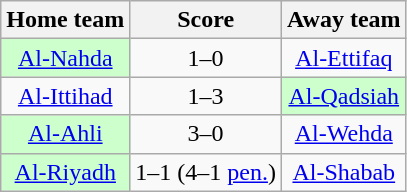<table class="wikitable" style="text-align: center">
<tr>
<th>Home team</th>
<th>Score</th>
<th>Away team</th>
</tr>
<tr>
<td bgcolor="ccffcc"><a href='#'>Al-Nahda</a></td>
<td>1–0</td>
<td><a href='#'>Al-Ettifaq</a></td>
</tr>
<tr>
<td><a href='#'>Al-Ittihad</a></td>
<td>1–3</td>
<td bgcolor="ccffcc"><a href='#'>Al-Qadsiah</a></td>
</tr>
<tr>
<td bgcolor="ccffcc"><a href='#'>Al-Ahli</a></td>
<td>3–0 </td>
<td><a href='#'>Al-Wehda</a></td>
</tr>
<tr>
<td bgcolor="ccffcc"><a href='#'>Al-Riyadh</a></td>
<td>1–1 (4–1 <a href='#'>pen.</a>)</td>
<td><a href='#'>Al-Shabab</a></td>
</tr>
</table>
